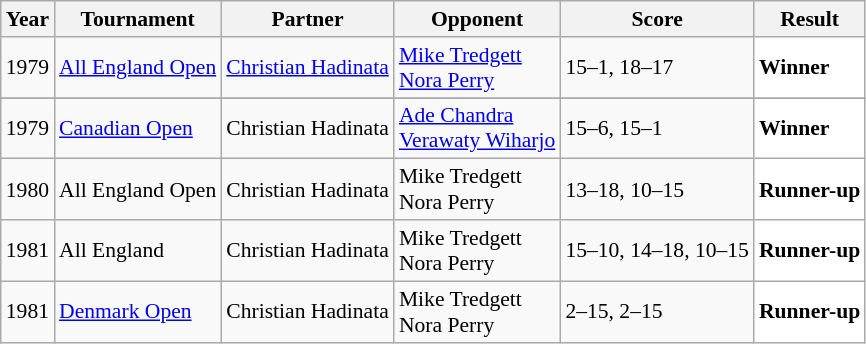<table class="sortable wikitable" style="font-size: 90%;">
<tr>
<th>Year</th>
<th>Tournament</th>
<th>Partner</th>
<th>Opponent</th>
<th>Score</th>
<th>Result</th>
</tr>
<tr>
<td align="center">1979</td>
<td align="left"><a href='#'>All England Open</a></td>
<td align="left"> <a href='#'>Christian Hadinata</a></td>
<td align="left"> <a href='#'>Mike Tredgett</a><br> <a href='#'>Nora Perry</a></td>
<td align="left">15–1, 18–17</td>
<td style="text-align:left; background:white"> <strong>Winner</strong></td>
</tr>
<tr>
</tr>
<tr>
<td align="center">1979</td>
<td align="left"><a href='#'>Canadian Open</a></td>
<td align="left"> Christian Hadinata</td>
<td align="left"> <a href='#'>Ade Chandra</a><br> <a href='#'>Verawaty Wiharjo</a></td>
<td align="left">15–6, 15–1</td>
<td style="text-align:left; background:white"> <strong>Winner</strong></td>
</tr>
<tr>
<td align="center">1980</td>
<td align="left">All England Open</td>
<td align="left"> Christian Hadinata</td>
<td align="left"> Mike Tredgett<br> Nora Perry</td>
<td align="left">13–18, 10–15</td>
<td style="text-align:left; background:white"> <strong>Runner-up</strong></td>
</tr>
<tr>
<td align="center">1981</td>
<td align="left">All England</td>
<td align="left"> Christian Hadinata</td>
<td align="left"> Mike Tredgett<br> Nora Perry</td>
<td align="left">15–10, 14–18, 10–15</td>
<td style="text-align:left; background:white"> <strong>Runner-up</strong></td>
</tr>
<tr>
<td align="center">1981</td>
<td align="left"><a href='#'>Denmark Open</a></td>
<td align="left"> Christian Hadinata</td>
<td align="left"> Mike Tredgett<br> Nora Perry</td>
<td align="left">2–15, 2–15</td>
<td style="text-align:left; background:white"> <strong>Runner-up</strong></td>
</tr>
</table>
